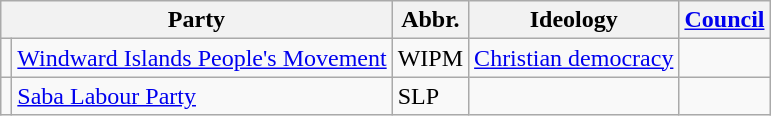<table class="wikitable">
<tr>
<th colspan=2>Party</th>
<th>Abbr.</th>
<th>Ideology</th>
<th><a href='#'>Council</a></th>
</tr>
<tr>
<td bgcolor=></td>
<td><a href='#'>Windward Islands People's Movement</a></td>
<td>WIPM</td>
<td><a href='#'>Christian democracy</a></td>
<td></td>
</tr>
<tr>
<td bgcolor=></td>
<td><a href='#'>Saba Labour Party</a></td>
<td>SLP</td>
<td></td>
<td></td>
</tr>
</table>
